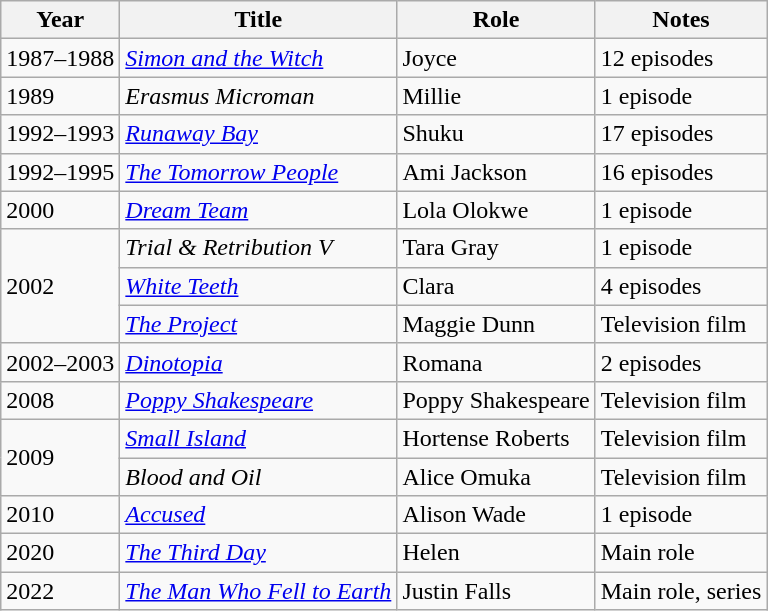<table class="wikitable sortable">
<tr>
<th>Year</th>
<th>Title</th>
<th>Role</th>
<th>Notes</th>
</tr>
<tr>
<td>1987–1988</td>
<td><em><a href='#'>Simon and the Witch</a></em></td>
<td>Joyce</td>
<td>12 episodes</td>
</tr>
<tr>
<td>1989</td>
<td><em>Erasmus Microman</em></td>
<td>Millie</td>
<td>1 episode</td>
</tr>
<tr>
<td>1992–1993</td>
<td><em><a href='#'>Runaway Bay</a></em></td>
<td>Shuku</td>
<td>17 episodes</td>
</tr>
<tr>
<td>1992–1995</td>
<td><em><a href='#'>The Tomorrow People</a></em></td>
<td>Ami Jackson</td>
<td>16 episodes</td>
</tr>
<tr>
<td>2000</td>
<td><em><a href='#'>Dream Team</a></em></td>
<td>Lola Olokwe</td>
<td>1 episode</td>
</tr>
<tr>
<td rowspan="3">2002</td>
<td><em>Trial & Retribution V</em></td>
<td>Tara Gray</td>
<td>1 episode</td>
</tr>
<tr>
<td><em><a href='#'>White Teeth</a></em></td>
<td>Clara</td>
<td>4 episodes</td>
</tr>
<tr>
<td><em><a href='#'>The Project</a></em></td>
<td>Maggie Dunn</td>
<td>Television film</td>
</tr>
<tr>
<td>2002–2003</td>
<td><em><a href='#'>Dinotopia</a></em></td>
<td>Romana</td>
<td>2 episodes</td>
</tr>
<tr>
<td>2008</td>
<td><em><a href='#'>Poppy Shakespeare</a></em></td>
<td>Poppy Shakespeare</td>
<td>Television film</td>
</tr>
<tr>
<td rowspan="2">2009</td>
<td><em><a href='#'>Small Island</a></em></td>
<td>Hortense Roberts</td>
<td>Television film</td>
</tr>
<tr>
<td><em>Blood and Oil</em></td>
<td>Alice Omuka</td>
<td>Television film</td>
</tr>
<tr>
<td>2010</td>
<td><em><a href='#'>Accused</a></em></td>
<td>Alison Wade</td>
<td>1 episode</td>
</tr>
<tr>
<td>2020</td>
<td><em><a href='#'>The Third Day</a></em></td>
<td>Helen</td>
<td>Main role</td>
</tr>
<tr>
<td>2022</td>
<td><em><a href='#'>The Man Who Fell to Earth</a></em></td>
<td>Justin Falls</td>
<td>Main role, series</td>
</tr>
</table>
